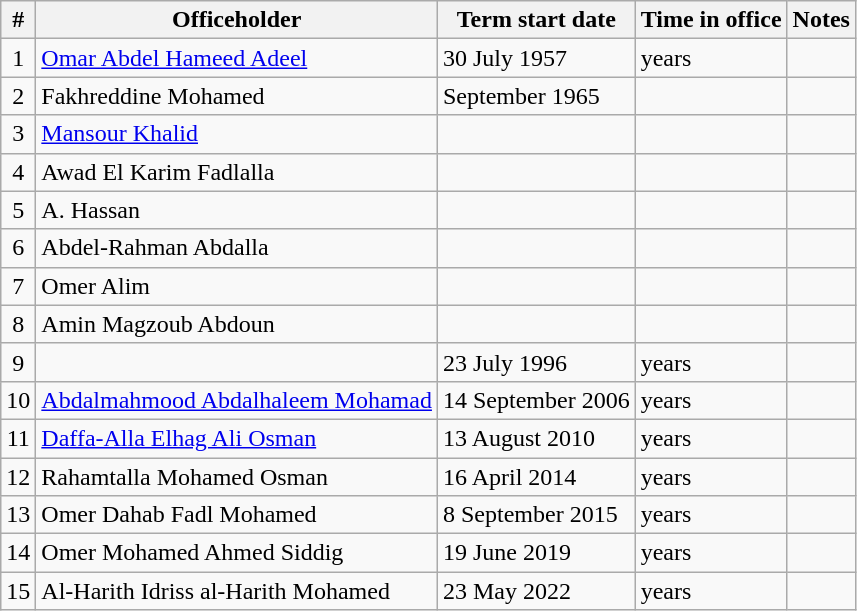<table class="wikitable sortable">
<tr>
<th>#</th>
<th>Officeholder</th>
<th>Term start date</th>
<th>Time in office</th>
<th>Notes</th>
</tr>
<tr>
<td align="center">1</td>
<td><a href='#'>Omar Abdel Hameed Adeel</a></td>
<td>30 July 1957</td>
<td> years</td>
<td></td>
</tr>
<tr>
<td align="center">2</td>
<td>Fakhreddine Mohamed</td>
<td>September 1965</td>
<td></td>
<td></td>
</tr>
<tr>
<td align="center">3</td>
<td><a href='#'>Mansour Khalid</a></td>
<td></td>
<td></td>
<td></td>
</tr>
<tr>
<td align="center">4</td>
<td>Awad El Karim Fadlalla</td>
<td></td>
<td></td>
<td></td>
</tr>
<tr>
<td align="center">5</td>
<td>A. Hassan</td>
<td></td>
<td></td>
<td></td>
</tr>
<tr>
<td align="center">6</td>
<td>Abdel-Rahman Abdalla</td>
<td></td>
<td></td>
<td></td>
</tr>
<tr>
<td align="center">7</td>
<td>Omer Alim</td>
<td></td>
<td></td>
<td></td>
</tr>
<tr>
<td align="center">8</td>
<td>Amin Magzoub Abdoun</td>
<td></td>
<td></td>
<td></td>
</tr>
<tr>
<td align="center">9</td>
<td></td>
<td>23 July 1996</td>
<td> years</td>
<td></td>
</tr>
<tr>
<td align="center">10</td>
<td><a href='#'>Abdalmahmood Abdalhaleem Mohamad</a></td>
<td>14 September 2006</td>
<td> years</td>
<td></td>
</tr>
<tr>
<td align="center">11</td>
<td><a href='#'>Daffa-Alla Elhag Ali Osman</a></td>
<td>13 August 2010</td>
<td> years</td>
<td></td>
</tr>
<tr>
<td align="center">12</td>
<td>Rahamtalla Mohamed Osman</td>
<td>16 April 2014</td>
<td> years</td>
<td></td>
</tr>
<tr>
<td align="center">13</td>
<td>Omer Dahab Fadl Mohamed</td>
<td>8 September 2015</td>
<td> years</td>
<td></td>
</tr>
<tr>
<td align="center">14</td>
<td>Omer Mohamed Ahmed Siddig</td>
<td>19 June 2019</td>
<td> years</td>
<td></td>
</tr>
<tr>
<td align="center">15</td>
<td>Al-Harith Idriss al-Harith Mohamed</td>
<td>23 May 2022</td>
<td> years</td>
<td></td>
</tr>
</table>
